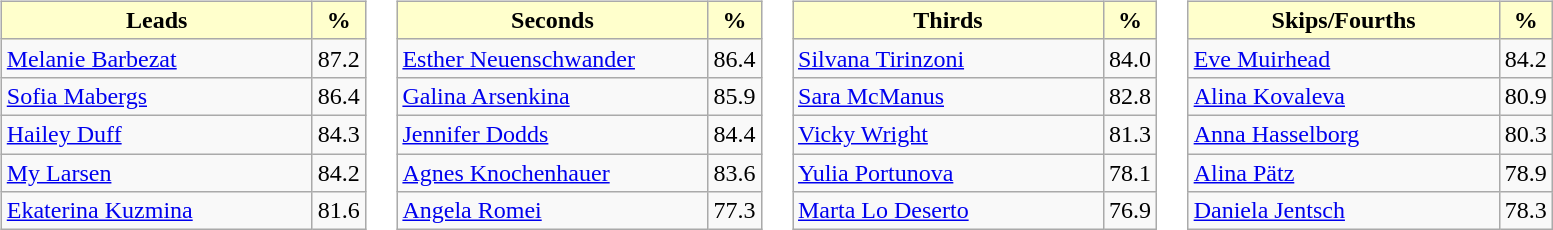<table>
<tr>
<td valign=top><br><table class="wikitable">
<tr>
<th style="background:#ffc; width:200px;">Leads</th>
<th style="background:#ffc;">%</th>
</tr>
<tr>
<td> <a href='#'>Melanie Barbezat</a></td>
<td>87.2</td>
</tr>
<tr>
<td> <a href='#'>Sofia Mabergs</a></td>
<td>86.4</td>
</tr>
<tr>
<td> <a href='#'>Hailey Duff</a></td>
<td>84.3</td>
</tr>
<tr>
<td> <a href='#'>My Larsen</a></td>
<td>84.2</td>
</tr>
<tr>
<td> <a href='#'>Ekaterina Kuzmina</a></td>
<td>81.6</td>
</tr>
</table>
</td>
<td valign=top><br><table class="wikitable">
<tr>
<th style="background:#ffc; width:200px;">Seconds</th>
<th style="background:#ffc;">%</th>
</tr>
<tr>
<td> <a href='#'>Esther Neuenschwander</a></td>
<td>86.4</td>
</tr>
<tr>
<td> <a href='#'>Galina Arsenkina</a></td>
<td>85.9</td>
</tr>
<tr>
<td> <a href='#'>Jennifer Dodds</a></td>
<td>84.4</td>
</tr>
<tr>
<td> <a href='#'>Agnes Knochenhauer</a></td>
<td>83.6</td>
</tr>
<tr>
<td> <a href='#'>Angela Romei</a></td>
<td>77.3</td>
</tr>
</table>
</td>
<td valign=top><br><table class="wikitable">
<tr>
<th style="background:#ffc; width:200px;">Thirds</th>
<th style="background:#ffc;">%</th>
</tr>
<tr>
<td> <a href='#'>Silvana Tirinzoni</a></td>
<td>84.0</td>
</tr>
<tr>
<td> <a href='#'>Sara McManus</a></td>
<td>82.8</td>
</tr>
<tr>
<td> <a href='#'>Vicky Wright</a></td>
<td>81.3</td>
</tr>
<tr>
<td> <a href='#'>Yulia Portunova</a></td>
<td>78.1</td>
</tr>
<tr>
<td> <a href='#'>Marta Lo Deserto</a></td>
<td>76.9</td>
</tr>
</table>
</td>
<td valign=top><br><table class="wikitable">
<tr>
<th style="background:#ffc; width:200px;">Skips/Fourths</th>
<th style="background:#ffc;">%</th>
</tr>
<tr>
<td> <a href='#'>Eve Muirhead</a></td>
<td>84.2</td>
</tr>
<tr>
<td> <a href='#'>Alina Kovaleva</a></td>
<td>80.9</td>
</tr>
<tr>
<td> <a href='#'>Anna Hasselborg</a></td>
<td>80.3</td>
</tr>
<tr>
<td> <a href='#'>Alina Pätz</a></td>
<td>78.9</td>
</tr>
<tr>
<td> <a href='#'>Daniela Jentsch</a></td>
<td>78.3</td>
</tr>
</table>
</td>
</tr>
</table>
